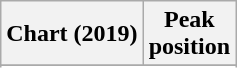<table class="wikitable plainrowheaders" style="text-align:center">
<tr>
<th scope="col">Chart (2019)</th>
<th scope="col">Peak<br> position</th>
</tr>
<tr>
</tr>
<tr>
</tr>
<tr>
</tr>
<tr>
</tr>
<tr>
</tr>
<tr>
</tr>
</table>
